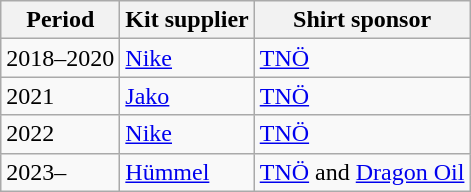<table class="wikitable" style="text-align: left">
<tr>
<th>Period</th>
<th>Kit supplier</th>
<th>Shirt sponsor</th>
</tr>
<tr>
<td>2018–2020</td>
<td><a href='#'>Nike</a></td>
<td><a href='#'>TNÖ</a></td>
</tr>
<tr>
<td>2021</td>
<td><a href='#'>Jako</a></td>
<td><a href='#'>TNÖ</a></td>
</tr>
<tr>
<td>2022</td>
<td><a href='#'>Nike</a></td>
<td><a href='#'>TNÖ</a></td>
</tr>
<tr>
<td>2023–</td>
<td><a href='#'>Hümmel</a></td>
<td><a href='#'>TNÖ</a> and <a href='#'>Dragon Oil</a></td>
</tr>
</table>
